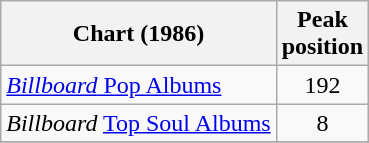<table class="wikitable">
<tr>
<th>Chart (1986)</th>
<th>Peak<br>position</th>
</tr>
<tr>
<td><a href='#'><em>Billboard</em> Pop Albums</a></td>
<td align=center>192</td>
</tr>
<tr>
<td><em>Billboard</em> <a href='#'>Top Soul Albums</a></td>
<td align=center>8</td>
</tr>
<tr>
</tr>
</table>
